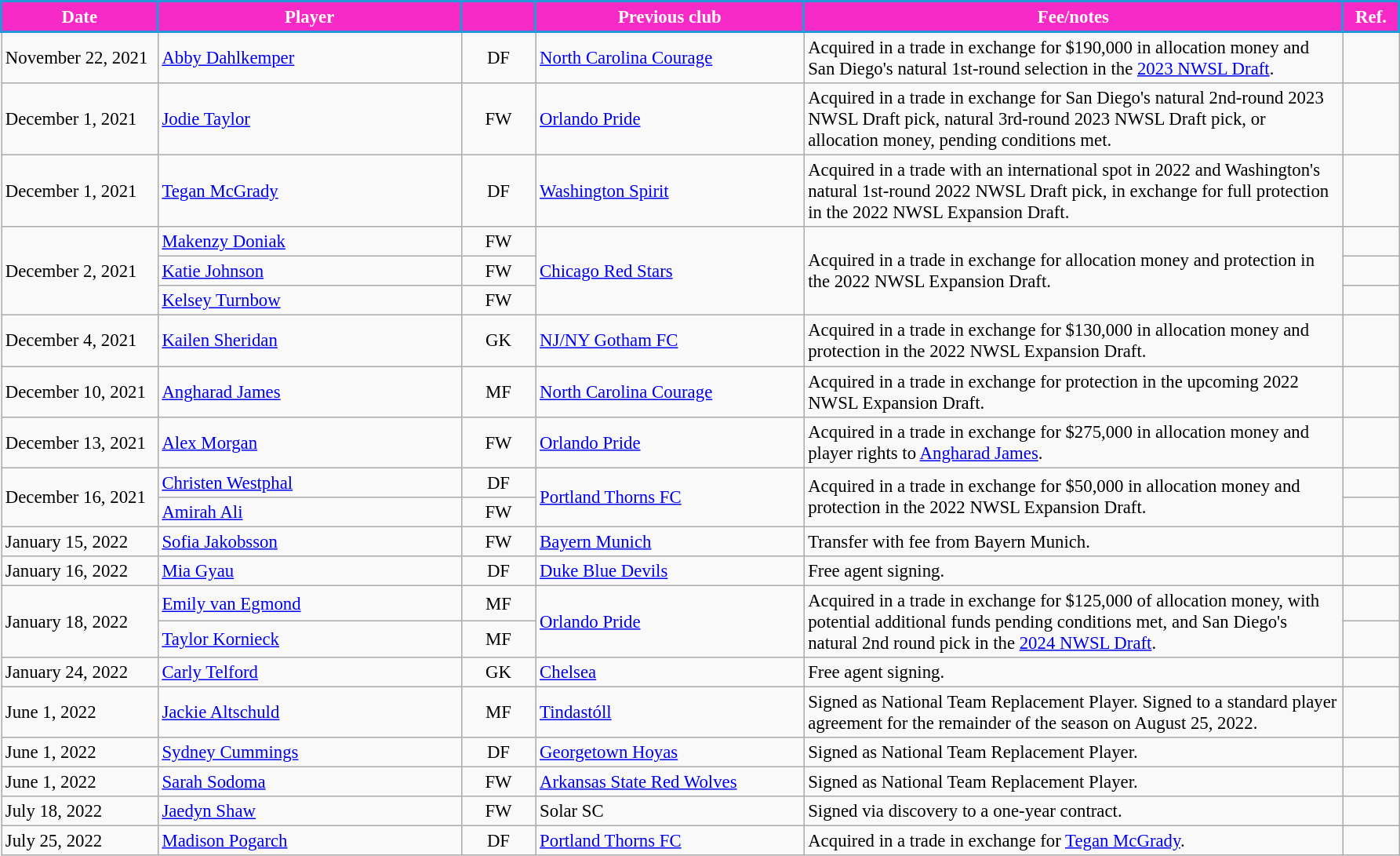<table class="wikitable sortable" style="text-align:left; font-size:95%;">
<tr>
<th style="background:#f72ac7; color:#fff; border:2px solid #2597d9; width:125px;">Date</th>
<th style="background:#f72ac7; color:#fff; border:2px solid #2597d9; width:250px;">Player</th>
<th style="background:#f72ac7; color:#fff; border:2px solid #2597d9; width:55px;"></th>
<th style="background:#f72ac7; color:#fff; border:2px solid #2597d9; width:220px;">Previous club</th>
<th style="background:#f72ac7; color:#fff; border:2px solid #2597d9; width:450px;">Fee/notes</th>
<th style="background:#f72ac7; color:#fff; border:2px solid #2597d9; width:40px;">Ref.</th>
</tr>
<tr>
<td>November 22, 2021</td>
<td> <a href='#'>Abby Dahlkemper</a></td>
<td align="center">DF</td>
<td> <a href='#'>North Carolina Courage</a></td>
<td>Acquired in a trade in exchange for $190,000 in allocation money and San Diego's natural 1st-round selection in the <a href='#'>2023 NWSL Draft</a>.</td>
<td></td>
</tr>
<tr>
<td>December 1, 2021</td>
<td> <a href='#'>Jodie Taylor</a></td>
<td align="center">FW</td>
<td> <a href='#'>Orlando Pride</a></td>
<td>Acquired in a trade in exchange for San Diego's natural 2nd-round 2023 NWSL Draft pick, natural 3rd-round 2023 NWSL Draft pick, or allocation money, pending conditions met.</td>
<td></td>
</tr>
<tr>
<td>December 1, 2021</td>
<td> <a href='#'>Tegan McGrady</a></td>
<td align="center">DF</td>
<td> <a href='#'>Washington Spirit</a></td>
<td>Acquired in a trade with an international spot in 2022 and Washington's natural 1st-round 2022 NWSL Draft pick, in exchange for full protection in the 2022 NWSL Expansion Draft.</td>
<td></td>
</tr>
<tr>
<td rowspan="3">December 2, 2021</td>
<td> <a href='#'>Makenzy Doniak</a></td>
<td align="center">FW</td>
<td rowspan="3"> <a href='#'>Chicago Red Stars</a></td>
<td rowspan="3">Acquired in a trade in exchange for allocation money and protection in the 2022 NWSL Expansion Draft.</td>
<td></td>
</tr>
<tr>
<td> <a href='#'>Katie Johnson</a></td>
<td align="center">FW</td>
<td></td>
</tr>
<tr>
<td> <a href='#'>Kelsey Turnbow</a></td>
<td align="center">FW</td>
<td></td>
</tr>
<tr>
<td>December 4, 2021</td>
<td> <a href='#'>Kailen Sheridan</a></td>
<td align="center">GK</td>
<td> <a href='#'>NJ/NY Gotham FC</a></td>
<td>Acquired in a trade in exchange for $130,000 in allocation money and protection in the 2022 NWSL Expansion Draft.</td>
<td></td>
</tr>
<tr>
<td>December 10, 2021</td>
<td> <a href='#'>Angharad James</a></td>
<td align="center">MF</td>
<td> <a href='#'>North Carolina Courage</a></td>
<td>Acquired in a trade in exchange for protection in the upcoming 2022 NWSL Expansion Draft.</td>
<td></td>
</tr>
<tr>
<td>December 13, 2021</td>
<td> <a href='#'>Alex Morgan</a></td>
<td align="center">FW</td>
<td> <a href='#'>Orlando Pride</a></td>
<td>Acquired in a trade in exchange for $275,000 in allocation money and player rights to <a href='#'>Angharad James</a>.</td>
<td></td>
</tr>
<tr>
<td rowspan="2">December 16, 2021</td>
<td> <a href='#'>Christen Westphal</a></td>
<td align="center">DF</td>
<td rowspan="2"> <a href='#'>Portland Thorns FC</a></td>
<td rowspan="2">Acquired in a trade in exchange for $50,000 in allocation money and protection in the 2022 NWSL Expansion Draft.</td>
<td></td>
</tr>
<tr>
<td> <a href='#'>Amirah Ali</a></td>
<td align="center">FW</td>
<td></td>
</tr>
<tr>
<td>January 15, 2022</td>
<td> <a href='#'>Sofia Jakobsson</a></td>
<td align="center">FW</td>
<td> <a href='#'>Bayern Munich</a></td>
<td>Transfer with fee from Bayern Munich.</td>
<td></td>
</tr>
<tr>
<td>January 16, 2022</td>
<td> <a href='#'>Mia Gyau</a></td>
<td align="center">DF</td>
<td> <a href='#'>Duke Blue Devils</a></td>
<td>Free agent signing.</td>
<td></td>
</tr>
<tr>
<td rowspan="2">January 18, 2022</td>
<td> <a href='#'>Emily van Egmond</a></td>
<td align="center">MF</td>
<td rowspan="2"> <a href='#'>Orlando Pride</a></td>
<td rowspan="2">Acquired in a trade in exchange for $125,000 of allocation money, with potential additional funds pending conditions met, and San Diego's natural 2nd round pick in the <a href='#'>2024 NWSL Draft</a>.</td>
<td></td>
</tr>
<tr>
<td> <a href='#'>Taylor Kornieck</a></td>
<td align="center">MF</td>
<td></td>
</tr>
<tr>
<td>January 24, 2022</td>
<td> <a href='#'>Carly Telford</a></td>
<td align="center">GK</td>
<td> <a href='#'>Chelsea</a></td>
<td>Free agent signing.</td>
<td></td>
</tr>
<tr>
<td>June 1, 2022</td>
<td> <a href='#'>Jackie Altschuld</a></td>
<td align="center">MF</td>
<td> <a href='#'>Tindastóll</a></td>
<td>Signed as National Team Replacement Player. Signed to a standard player agreement for the remainder of the season on August 25, 2022.</td>
<td></td>
</tr>
<tr>
<td>June 1, 2022</td>
<td> <a href='#'>Sydney Cummings</a></td>
<td align="center">DF</td>
<td> <a href='#'>Georgetown Hoyas</a></td>
<td>Signed as National Team Replacement Player.</td>
<td></td>
</tr>
<tr>
<td>June 1, 2022</td>
<td> <a href='#'>Sarah Sodoma</a></td>
<td align="center">FW</td>
<td> <a href='#'>Arkansas State Red Wolves</a></td>
<td>Signed as National Team Replacement Player.</td>
<td></td>
</tr>
<tr>
<td>July 18, 2022</td>
<td> <a href='#'>Jaedyn Shaw</a></td>
<td align="center">FW</td>
<td> Solar SC</td>
<td>Signed via discovery to a one-year contract.</td>
<td></td>
</tr>
<tr>
<td>July 25, 2022</td>
<td> <a href='#'>Madison Pogarch</a></td>
<td align="center">DF</td>
<td> <a href='#'>Portland Thorns FC</a></td>
<td>Acquired in a trade in exchange for <a href='#'>Tegan McGrady</a>.</td>
<td></td>
</tr>
</table>
